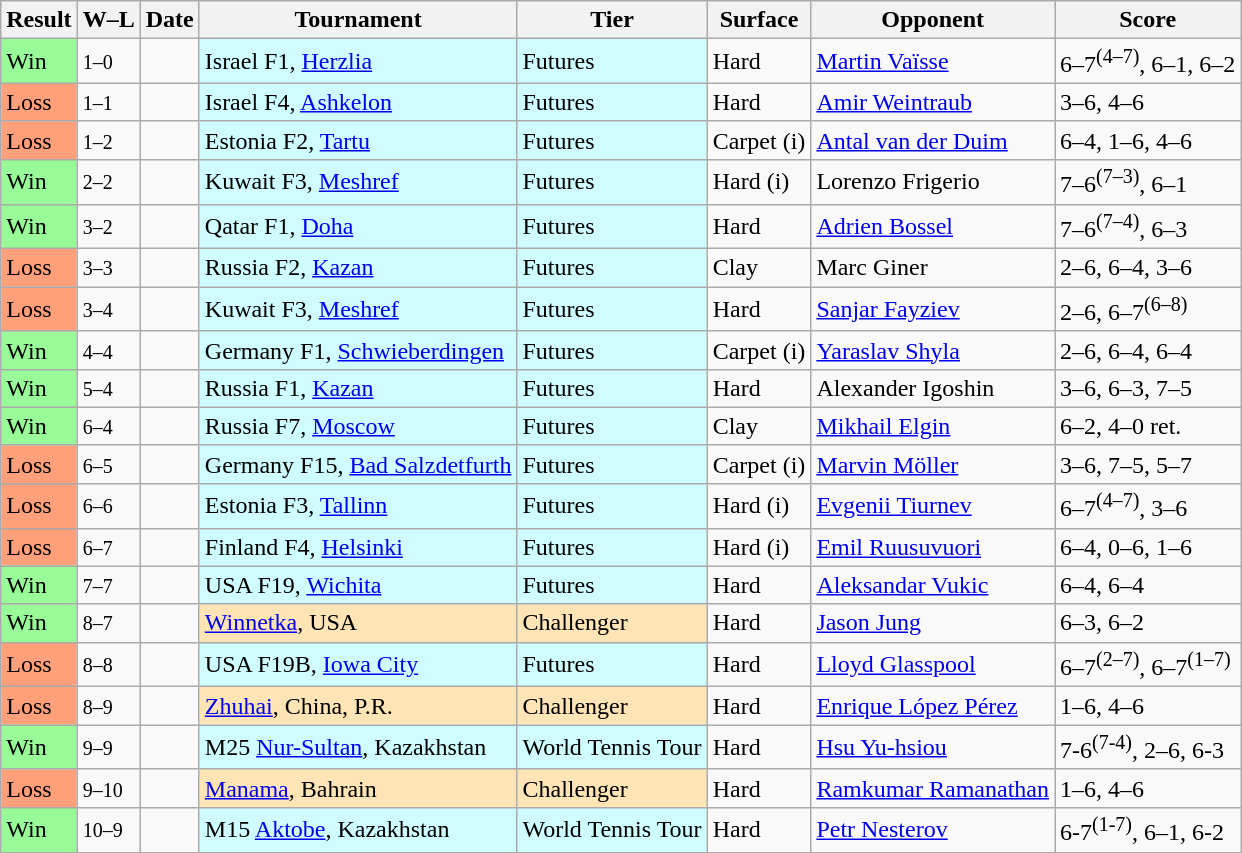<table class="sortable wikitable">
<tr>
<th>Result</th>
<th class="unsortable">W–L</th>
<th>Date</th>
<th>Tournament</th>
<th>Tier</th>
<th>Surface</th>
<th>Opponent</th>
<th class="unsortable">Score</th>
</tr>
<tr>
<td bgcolor=98fb98>Win</td>
<td><small>1–0</small></td>
<td></td>
<td style="background:#cffcff;">Israel F1, <a href='#'>Herzlia</a></td>
<td style="background:#cffcff;">Futures</td>
<td>Hard</td>
<td> <a href='#'>Martin Vaïsse</a></td>
<td>6–7<sup>(4–7)</sup>, 6–1, 6–2</td>
</tr>
<tr>
<td bgcolor=FFA07A>Loss</td>
<td><small>1–1</small></td>
<td></td>
<td style="background:#cffcff;">Israel F4, <a href='#'>Ashkelon</a></td>
<td style="background:#cffcff;">Futures</td>
<td>Hard</td>
<td> <a href='#'>Amir Weintraub</a></td>
<td>3–6, 4–6</td>
</tr>
<tr>
<td bgcolor=FFA07A>Loss</td>
<td><small>1–2</small></td>
<td></td>
<td style="background:#cffcff;">Estonia F2, <a href='#'>Tartu</a></td>
<td style="background:#cffcff;">Futures</td>
<td>Carpet (i)</td>
<td> <a href='#'>Antal van der Duim</a></td>
<td>6–4, 1–6, 4–6</td>
</tr>
<tr>
<td bgcolor=98fb98>Win</td>
<td><small>2–2</small></td>
<td></td>
<td style="background:#cffcff;">Kuwait F3, <a href='#'>Meshref</a></td>
<td style="background:#cffcff;">Futures</td>
<td>Hard (i)</td>
<td> Lorenzo Frigerio</td>
<td>7–6<sup>(7–3)</sup>, 6–1</td>
</tr>
<tr>
<td bgcolor=98fb98>Win</td>
<td><small>3–2</small></td>
<td></td>
<td style="background:#cffcff;">Qatar F1, <a href='#'>Doha</a></td>
<td style="background:#cffcff;">Futures</td>
<td>Hard</td>
<td> <a href='#'>Adrien Bossel</a></td>
<td>7–6<sup>(7–4)</sup>, 6–3</td>
</tr>
<tr>
<td bgcolor=FFA07A>Loss</td>
<td><small>3–3</small></td>
<td></td>
<td style="background:#cffcff;">Russia F2, <a href='#'>Kazan</a></td>
<td style="background:#cffcff;">Futures</td>
<td>Clay</td>
<td> Marc Giner</td>
<td>2–6, 6–4, 3–6</td>
</tr>
<tr>
<td bgcolor=FFA07A>Loss</td>
<td><small>3–4</small></td>
<td></td>
<td style="background:#cffcff;">Kuwait F3, <a href='#'>Meshref</a></td>
<td style="background:#cffcff;">Futures</td>
<td>Hard</td>
<td> <a href='#'>Sanjar Fayziev</a></td>
<td>2–6, 6–7<sup>(6–8)</sup></td>
</tr>
<tr>
<td bgcolor=98fb98>Win</td>
<td><small>4–4</small></td>
<td></td>
<td style="background:#cffcff;">Germany F1, <a href='#'>Schwieberdingen</a></td>
<td style="background:#cffcff;">Futures</td>
<td>Carpet (i)</td>
<td> <a href='#'>Yaraslav Shyla</a></td>
<td>2–6, 6–4, 6–4</td>
</tr>
<tr>
<td bgcolor=98fb98>Win</td>
<td><small>5–4</small></td>
<td></td>
<td style="background:#cffcff;">Russia F1, <a href='#'>Kazan</a></td>
<td style="background:#cffcff;">Futures</td>
<td>Hard</td>
<td> Alexander Igoshin</td>
<td>3–6, 6–3, 7–5</td>
</tr>
<tr>
<td bgcolor=98fb98>Win</td>
<td><small>6–4</small></td>
<td></td>
<td style="background:#cffcff;">Russia F7, <a href='#'>Moscow</a></td>
<td style="background:#cffcff;">Futures</td>
<td>Clay</td>
<td> <a href='#'>Mikhail Elgin</a></td>
<td>6–2, 4–0 ret.</td>
</tr>
<tr>
<td bgcolor=FFA07A>Loss</td>
<td><small>6–5</small></td>
<td></td>
<td style="background:#cffcff;">Germany F15, <a href='#'>Bad Salzdetfurth</a></td>
<td style="background:#cffcff;">Futures</td>
<td>Carpet (i)</td>
<td> <a href='#'>Marvin Möller</a></td>
<td>3–6, 7–5, 5–7</td>
</tr>
<tr>
<td bgcolor=FFA07A>Loss</td>
<td><small>6–6</small></td>
<td></td>
<td style="background:#cffcff;">Estonia F3, <a href='#'>Tallinn</a></td>
<td style="background:#cffcff;">Futures</td>
<td>Hard (i)</td>
<td> <a href='#'>Evgenii Tiurnev</a></td>
<td>6–7<sup>(4–7)</sup>, 3–6</td>
</tr>
<tr>
<td bgcolor=FFA07A>Loss</td>
<td><small>6–7</small></td>
<td></td>
<td style="background:#cffcff;">Finland F4, <a href='#'>Helsinki</a></td>
<td style="background:#cffcff;">Futures</td>
<td>Hard (i)</td>
<td> <a href='#'>Emil Ruusuvuori</a></td>
<td>6–4, 0–6, 1–6</td>
</tr>
<tr>
<td bgcolor=98fb98>Win</td>
<td><small>7–7</small></td>
<td></td>
<td style="background:#cffcff;">USA F19, <a href='#'>Wichita</a></td>
<td style="background:#cffcff;">Futures</td>
<td>Hard</td>
<td> <a href='#'>Aleksandar Vukic</a></td>
<td>6–4, 6–4</td>
</tr>
<tr>
<td bgcolor=98fb98>Win</td>
<td><small>8–7</small></td>
<td><a href='#'></a></td>
<td style="background:moccasin;"><a href='#'>Winnetka</a>, USA</td>
<td style="background:moccasin;">Challenger</td>
<td>Hard</td>
<td> <a href='#'>Jason Jung</a></td>
<td>6–3, 6–2</td>
</tr>
<tr>
<td bgcolor=FFA07A>Loss</td>
<td><small>8–8</small></td>
<td></td>
<td style="background:#cffcff;">USA F19B, <a href='#'>Iowa City</a></td>
<td style="background:#cffcff;">Futures</td>
<td>Hard</td>
<td> <a href='#'>Lloyd Glasspool</a></td>
<td>6–7<sup>(2–7)</sup>, 6–7<sup>(1–7)</sup></td>
</tr>
<tr>
<td bgcolor=FFA07A>Loss</td>
<td><small>8–9</small></td>
<td><a href='#'></a></td>
<td style="background:moccasin;"><a href='#'>Zhuhai</a>, China, P.R.</td>
<td style="background:moccasin;">Challenger</td>
<td>Hard</td>
<td> <a href='#'>Enrique López Pérez</a></td>
<td>1–6, 4–6</td>
</tr>
<tr>
<td bgcolor=98fb98>Win</td>
<td><small>9–9</small></td>
<td></td>
<td style="background:#cffcff;">M25 <a href='#'>Nur-Sultan</a>, Kazakhstan</td>
<td style="background:#cffcff;">World Tennis Tour</td>
<td>Hard</td>
<td> <a href='#'>Hsu Yu-hsiou</a></td>
<td>7-6<sup>(7-4)</sup>, 2–6, 6-3</td>
</tr>
<tr>
<td bgcolor=FFA07A>Loss</td>
<td><small>9–10</small></td>
<td><a href='#'></a></td>
<td style="background:moccasin;"><a href='#'>Manama</a>, Bahrain</td>
<td style="background:moccasin;">Challenger</td>
<td>Hard</td>
<td> <a href='#'>Ramkumar Ramanathan</a></td>
<td>1–6, 4–6</td>
</tr>
<tr>
<td bgcolor=98fb98>Win</td>
<td><small>10–9</small></td>
<td></td>
<td style="background:#cffcff;">M15 <a href='#'>Aktobe</a>, Kazakhstan</td>
<td style="background:#cffcff;">World Tennis Tour</td>
<td>Hard</td>
<td> <a href='#'>Petr Nesterov</a></td>
<td>6-7<sup>(1-7)</sup>, 6–1, 6-2</td>
</tr>
</table>
